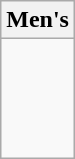<table class="wikitable">
<tr>
<th>Men's</th>
</tr>
<tr>
<td valign="top"><strong></strong><br><br><br><br></td>
</tr>
</table>
